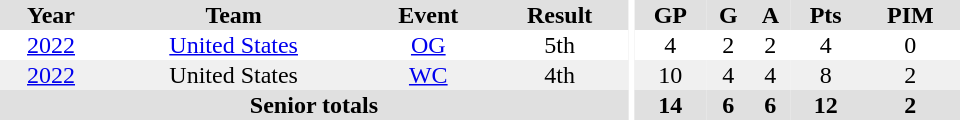<table border="0" cellpadding="1" cellspacing="0" ID="Table3" style="text-align:center; width:40em;">
<tr bgcolor="#e0e0e0">
<th>Year</th>
<th>Team</th>
<th>Event</th>
<th>Result</th>
<th rowspan="98" bgcolor="#ffffff"></th>
<th>GP</th>
<th>G</th>
<th>A</th>
<th>Pts</th>
<th>PIM</th>
</tr>
<tr>
<td><a href='#'>2022</a></td>
<td><a href='#'>United States</a></td>
<td><a href='#'>OG</a></td>
<td>5th</td>
<td>4</td>
<td>2</td>
<td>2</td>
<td>4</td>
<td>0</td>
</tr>
<tr bgcolor="#f0f0f0">
<td><a href='#'>2022</a></td>
<td>United States</td>
<td><a href='#'>WC</a></td>
<td>4th</td>
<td>10</td>
<td>4</td>
<td>4</td>
<td>8</td>
<td>2</td>
</tr>
<tr bgcolor="#e0e0e0">
<th colspan="4">Senior totals</th>
<th>14</th>
<th>6</th>
<th>6</th>
<th>12</th>
<th>2</th>
</tr>
</table>
